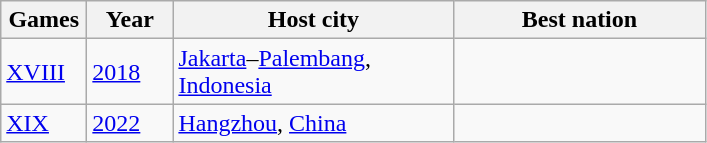<table class=wikitable>
<tr>
<th width=50>Games</th>
<th width=50>Year</th>
<th width=180>Host city</th>
<th width=160>Best nation</th>
</tr>
<tr>
<td><a href='#'>XVIII</a></td>
<td><a href='#'>2018</a></td>
<td><a href='#'>Jakarta</a>–<a href='#'>Palembang</a>, <a href='#'>Indonesia</a></td>
<td></td>
</tr>
<tr>
<td><a href='#'>XIX</a></td>
<td><a href='#'>2022</a></td>
<td><a href='#'>Hangzhou</a>, <a href='#'>China</a></td>
<td></td>
</tr>
</table>
